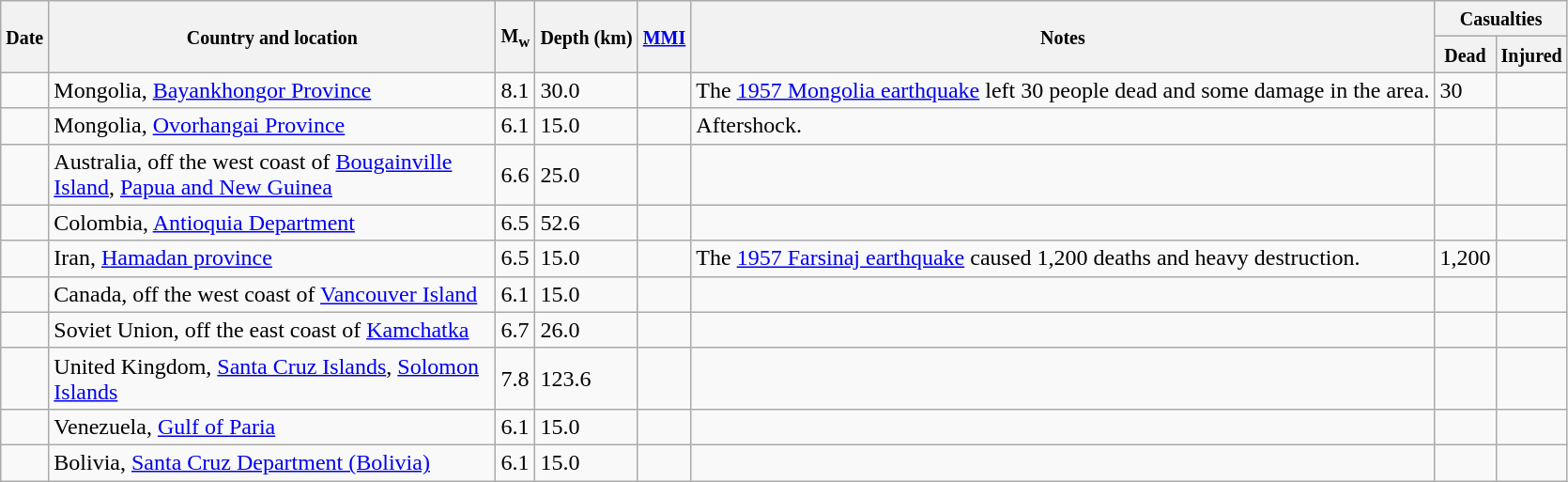<table class="wikitable sortable sort-under" style="border:1px black; margin-left:1em;">
<tr>
<th rowspan="2"><small>Date</small></th>
<th rowspan="2" style="width: 310px"><small>Country and location</small></th>
<th rowspan="2"><small>M<sub>w</sub></small></th>
<th rowspan="2"><small>Depth (km)</small></th>
<th rowspan="2"><small><a href='#'>MMI</a></small></th>
<th rowspan="2" class="unsortable"><small>Notes</small></th>
<th colspan="2"><small>Casualties</small></th>
</tr>
<tr>
<th><small>Dead</small></th>
<th><small>Injured</small></th>
</tr>
<tr>
<td></td>
<td>Mongolia, <a href='#'>Bayankhongor Province</a></td>
<td>8.1</td>
<td>30.0</td>
<td></td>
<td>The <a href='#'>1957 Mongolia earthquake</a> left 30 people dead and some damage in the area.</td>
<td>30</td>
<td></td>
</tr>
<tr>
<td></td>
<td>Mongolia, <a href='#'>Ovorhangai Province</a></td>
<td>6.1</td>
<td>15.0</td>
<td></td>
<td>Aftershock.</td>
<td></td>
<td></td>
</tr>
<tr>
<td></td>
<td>Australia, off the west coast of <a href='#'>Bougainville Island</a>, <a href='#'>Papua and New Guinea</a></td>
<td>6.6</td>
<td>25.0</td>
<td></td>
<td></td>
<td></td>
<td></td>
</tr>
<tr>
<td></td>
<td>Colombia, <a href='#'>Antioquia Department</a></td>
<td>6.5</td>
<td>52.6</td>
<td></td>
<td></td>
<td></td>
<td></td>
</tr>
<tr>
<td></td>
<td>Iran, <a href='#'>Hamadan province</a></td>
<td>6.5</td>
<td>15.0</td>
<td></td>
<td>The <a href='#'>1957 Farsinaj earthquake</a> caused 1,200 deaths and heavy destruction.</td>
<td>1,200</td>
<td></td>
</tr>
<tr>
<td></td>
<td>Canada, off the west coast of <a href='#'>Vancouver Island</a></td>
<td>6.1</td>
<td>15.0</td>
<td></td>
<td></td>
<td></td>
<td></td>
</tr>
<tr>
<td></td>
<td>Soviet Union, off the east coast of <a href='#'>Kamchatka</a></td>
<td>6.7</td>
<td>26.0</td>
<td></td>
<td></td>
<td></td>
<td></td>
</tr>
<tr>
<td></td>
<td>United Kingdom, <a href='#'>Santa Cruz Islands</a>, <a href='#'>Solomon Islands</a></td>
<td>7.8</td>
<td>123.6</td>
<td></td>
<td></td>
<td></td>
<td></td>
</tr>
<tr>
<td></td>
<td>Venezuela, <a href='#'>Gulf of Paria</a></td>
<td>6.1</td>
<td>15.0</td>
<td></td>
<td></td>
<td></td>
<td></td>
</tr>
<tr>
<td></td>
<td>Bolivia, <a href='#'>Santa Cruz Department (Bolivia)</a></td>
<td>6.1</td>
<td>15.0</td>
<td></td>
<td></td>
<td></td>
<td></td>
</tr>
</table>
